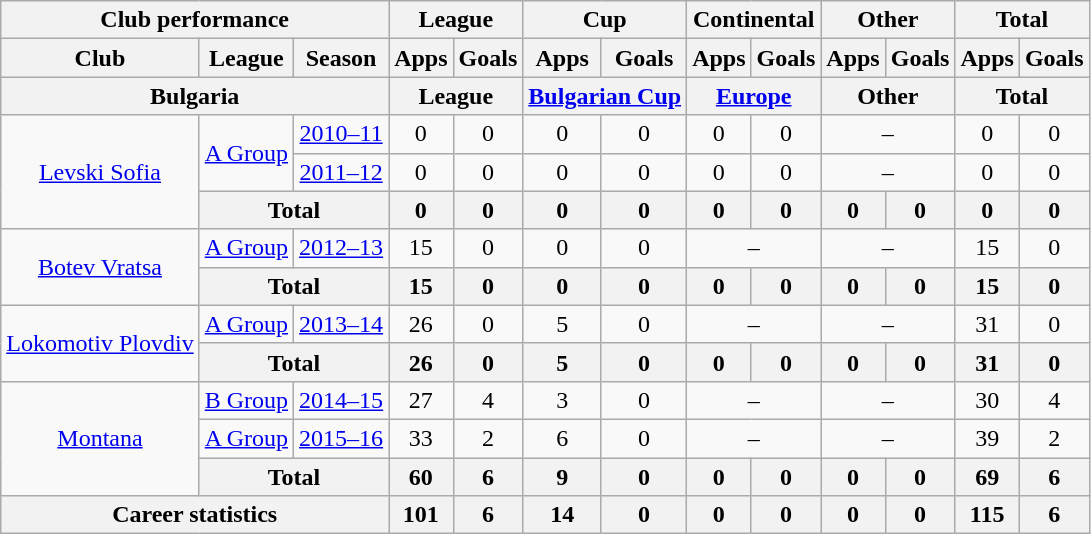<table class="wikitable" style="text-align: center">
<tr>
<th Colspan="3">Club performance</th>
<th Colspan="2">League</th>
<th Colspan="2">Cup</th>
<th Colspan="2">Continental</th>
<th Colspan="2">Other</th>
<th Colspan="3">Total</th>
</tr>
<tr>
<th>Club</th>
<th>League</th>
<th>Season</th>
<th>Apps</th>
<th>Goals</th>
<th>Apps</th>
<th>Goals</th>
<th>Apps</th>
<th>Goals</th>
<th>Apps</th>
<th>Goals</th>
<th>Apps</th>
<th>Goals</th>
</tr>
<tr>
<th Colspan="3">Bulgaria</th>
<th Colspan="2">League</th>
<th Colspan="2"><a href='#'>Bulgarian Cup</a></th>
<th Colspan="2"><a href='#'>Europe</a></th>
<th Colspan="2">Other</th>
<th Colspan="2">Total</th>
</tr>
<tr>
<td rowspan="3"><a href='#'>Levski Sofia</a></td>
<td rowspan="2"><a href='#'>A Group</a></td>
<td><a href='#'>2010–11</a></td>
<td>0</td>
<td>0</td>
<td>0</td>
<td>0</td>
<td>0</td>
<td>0</td>
<td colspan="2">–</td>
<td>0</td>
<td>0</td>
</tr>
<tr>
<td><a href='#'>2011–12</a></td>
<td>0</td>
<td>0</td>
<td>0</td>
<td>0</td>
<td>0</td>
<td>0</td>
<td colspan="2">–</td>
<td>0</td>
<td>0</td>
</tr>
<tr>
<th colspan=2>Total</th>
<th>0</th>
<th>0</th>
<th>0</th>
<th>0</th>
<th>0</th>
<th>0</th>
<th>0</th>
<th>0</th>
<th>0</th>
<th>0</th>
</tr>
<tr>
<td rowspan="2"><a href='#'>Botev Vratsa</a></td>
<td rowspan="1"><a href='#'>A Group</a></td>
<td><a href='#'>2012–13</a></td>
<td>15</td>
<td>0</td>
<td>0</td>
<td>0</td>
<td colspan="2">–</td>
<td colspan="2">–</td>
<td>15</td>
<td>0</td>
</tr>
<tr>
<th colspan=2>Total</th>
<th>15</th>
<th>0</th>
<th>0</th>
<th>0</th>
<th>0</th>
<th>0</th>
<th>0</th>
<th>0</th>
<th>15</th>
<th>0</th>
</tr>
<tr>
<td rowspan="2"><a href='#'>Lokomotiv Plovdiv</a></td>
<td rowspan="1"><a href='#'>A Group</a></td>
<td><a href='#'>2013–14</a></td>
<td>26</td>
<td>0</td>
<td>5</td>
<td>0</td>
<td colspan="2">–</td>
<td colspan="2">–</td>
<td>31</td>
<td>0</td>
</tr>
<tr>
<th colspan=2>Total</th>
<th>26</th>
<th>0</th>
<th>5</th>
<th>0</th>
<th>0</th>
<th>0</th>
<th>0</th>
<th>0</th>
<th>31</th>
<th>0</th>
</tr>
<tr>
<td rowspan="3"><a href='#'>Montana</a></td>
<td rowspan="1"><a href='#'>B Group</a></td>
<td><a href='#'>2014–15</a></td>
<td>27</td>
<td>4</td>
<td>3</td>
<td>0</td>
<td colspan="2">–</td>
<td colspan="2">–</td>
<td>30</td>
<td>4</td>
</tr>
<tr>
<td rowspan="1"><a href='#'>A Group</a></td>
<td><a href='#'>2015–16</a></td>
<td>33</td>
<td>2</td>
<td>6</td>
<td>0</td>
<td colspan="2">–</td>
<td colspan="2">–</td>
<td>39</td>
<td>2</td>
</tr>
<tr>
<th colspan=2>Total</th>
<th>60</th>
<th>6</th>
<th>9</th>
<th>0</th>
<th>0</th>
<th>0</th>
<th>0</th>
<th>0</th>
<th>69</th>
<th>6</th>
</tr>
<tr>
<th colspan="3">Career statistics</th>
<th>101</th>
<th>6</th>
<th>14</th>
<th>0</th>
<th>0</th>
<th>0</th>
<th>0</th>
<th>0</th>
<th>115</th>
<th>6</th>
</tr>
</table>
